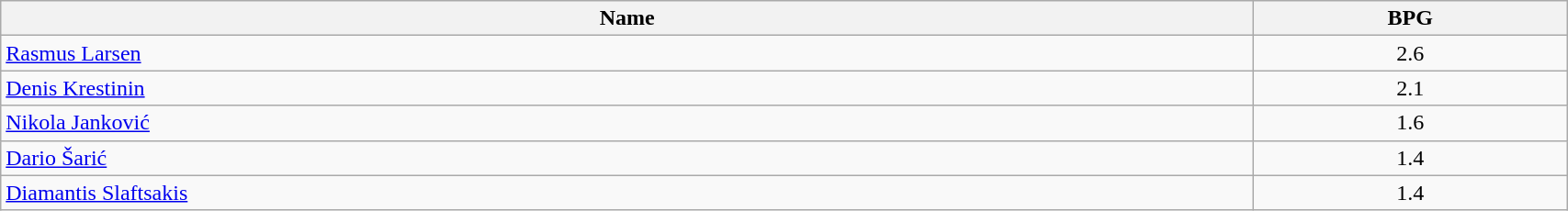<table class=wikitable width="90%">
<tr>
<th width="80%">Name</th>
<th width="20%">BPG</th>
</tr>
<tr>
<td> <a href='#'>Rasmus Larsen</a></td>
<td style="text-align:center">2.6</td>
</tr>
<tr>
<td> <a href='#'>Denis Krestinin</a></td>
<td style="text-align:center">2.1</td>
</tr>
<tr>
<td> <a href='#'>Nikola Janković</a></td>
<td style="text-align:center">1.6</td>
</tr>
<tr>
<td> <a href='#'>Dario Šarić</a></td>
<td style="text-align:center">1.4</td>
</tr>
<tr>
<td> <a href='#'>Diamantis Slaftsakis</a></td>
<td style="text-align:center">1.4</td>
</tr>
</table>
